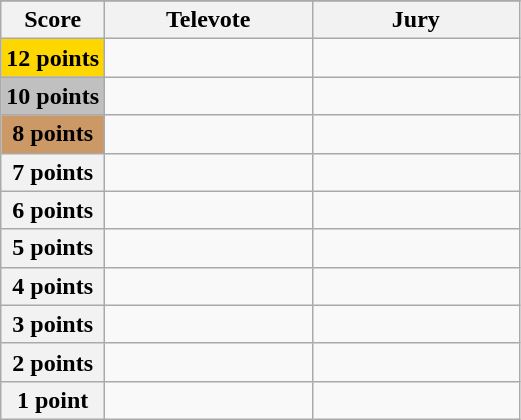<table class="wikitable">
<tr>
</tr>
<tr>
<th scope="col" width="20%">Score</th>
<th scope="col" width="40%">Televote</th>
<th scope="col" width="40%">Jury</th>
</tr>
<tr>
<th scope="row" style="background:gold">12 points</th>
<td></td>
<td></td>
</tr>
<tr>
<th scope="row" style="background:silver">10 points</th>
<td></td>
<td></td>
</tr>
<tr>
<th scope="row" style="background:#CC9966">8 points</th>
<td></td>
<td></td>
</tr>
<tr>
<th scope="row">7 points</th>
<td></td>
<td></td>
</tr>
<tr>
<th scope="row">6 points</th>
<td></td>
<td></td>
</tr>
<tr>
<th scope="row">5 points</th>
<td></td>
<td></td>
</tr>
<tr>
<th scope="row">4 points</th>
<td></td>
<td></td>
</tr>
<tr>
<th scope="row">3 points</th>
<td></td>
<td></td>
</tr>
<tr>
<th scope="row">2 points</th>
<td></td>
<td></td>
</tr>
<tr>
<th scope="row">1 point</th>
<td></td>
<td></td>
</tr>
</table>
